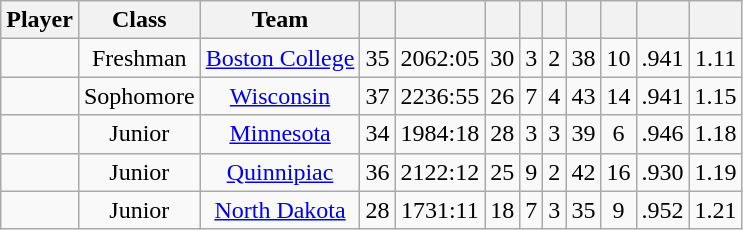<table class="wikitable sortable" style="font-size= 95%;text-align: center;">
<tr>
<th>Player</th>
<th>Class</th>
<th>Team</th>
<th></th>
<th></th>
<th></th>
<th></th>
<th></th>
<th></th>
<th></th>
<th></th>
<th></th>
</tr>
<tr>
<td></td>
<td>Freshman</td>
<td><a href='#'>Boston College</a></td>
<td>35</td>
<td>2062:05</td>
<td>30</td>
<td>3</td>
<td>2</td>
<td>38</td>
<td>10</td>
<td>.941</td>
<td>1.11</td>
</tr>
<tr>
<td></td>
<td>Sophomore</td>
<td><a href='#'>Wisconsin</a></td>
<td>37</td>
<td>2236:55</td>
<td>26</td>
<td>7</td>
<td>4</td>
<td>43</td>
<td>14</td>
<td>.941</td>
<td>1.15</td>
</tr>
<tr>
<td></td>
<td>Junior</td>
<td><a href='#'>Minnesota</a></td>
<td>34</td>
<td>1984:18</td>
<td>28</td>
<td>3</td>
<td>3</td>
<td>39</td>
<td>6</td>
<td>.946</td>
<td>1.18</td>
</tr>
<tr>
<td></td>
<td>Junior</td>
<td><a href='#'>Quinnipiac</a></td>
<td>36</td>
<td>2122:12</td>
<td>25</td>
<td>9</td>
<td>2</td>
<td>42</td>
<td>16</td>
<td>.930</td>
<td>1.19</td>
</tr>
<tr>
<td></td>
<td>Junior</td>
<td><a href='#'>North Dakota</a></td>
<td>28</td>
<td>1731:11</td>
<td>18</td>
<td>7</td>
<td>3</td>
<td>35</td>
<td>9</td>
<td>.952</td>
<td>1.21</td>
</tr>
</table>
